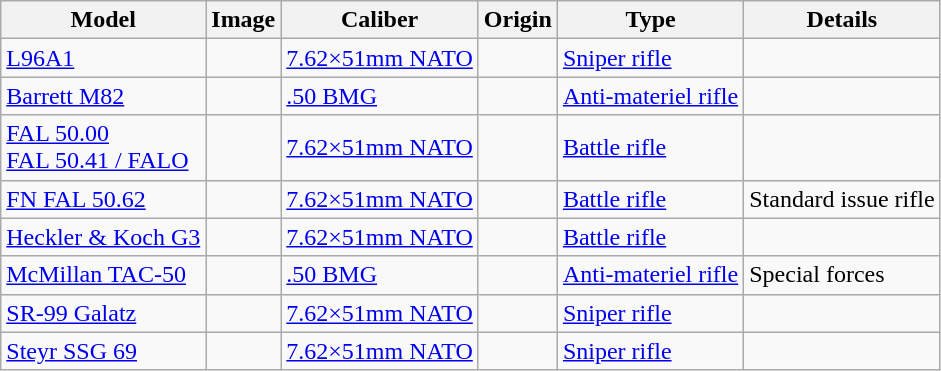<table class="wikitable">
<tr bgco>
<th>Model</th>
<th>Image</th>
<th>Caliber</th>
<th>Origin</th>
<th>Type</th>
<th>Details</th>
</tr>
<tr>
<td><a href='#'>L96A1</a></td>
<td></td>
<td><a href='#'>7.62×51mm NATO</a></td>
<td></td>
<td><a href='#'>Sniper rifle</a></td>
<td></td>
</tr>
<tr>
<td><a href='#'>Barrett M82</a></td>
<td></td>
<td><a href='#'>.50 BMG</a></td>
<td></td>
<td><a href='#'>Anti-materiel rifle</a></td>
<td></td>
</tr>
<tr>
<td><a href='#'>FAL 50.00<br>FAL 50.41 / FALO</a></td>
<td></td>
<td><a href='#'>7.62×51mm NATO</a></td>
<td></td>
<td><a href='#'>Battle rifle</a></td>
<td></td>
</tr>
<tr>
<td><a href='#'>FN FAL 50.62</a></td>
<td></td>
<td><a href='#'>7.62×51mm NATO</a></td>
<td></td>
<td><a href='#'>Battle rifle</a></td>
<td>Standard issue rifle</td>
</tr>
<tr>
<td><a href='#'>Heckler & Koch G3</a></td>
<td></td>
<td><a href='#'>7.62×51mm NATO</a></td>
<td></td>
<td><a href='#'>Battle rifle</a></td>
<td></td>
</tr>
<tr>
<td><a href='#'>McMillan TAC-50</a></td>
<td></td>
<td><a href='#'>.50 BMG</a></td>
<td></td>
<td><a href='#'>Anti-materiel rifle</a></td>
<td>Special forces</td>
</tr>
<tr>
<td><a href='#'>SR-99 Galatz</a></td>
<td></td>
<td><a href='#'>7.62×51mm NATO</a></td>
<td></td>
<td><a href='#'>Sniper rifle</a></td>
<td></td>
</tr>
<tr>
<td><a href='#'>Steyr SSG 69</a></td>
<td></td>
<td><a href='#'>7.62×51mm NATO</a></td>
<td></td>
<td><a href='#'>Sniper rifle</a></td>
<td></td>
</tr>
</table>
